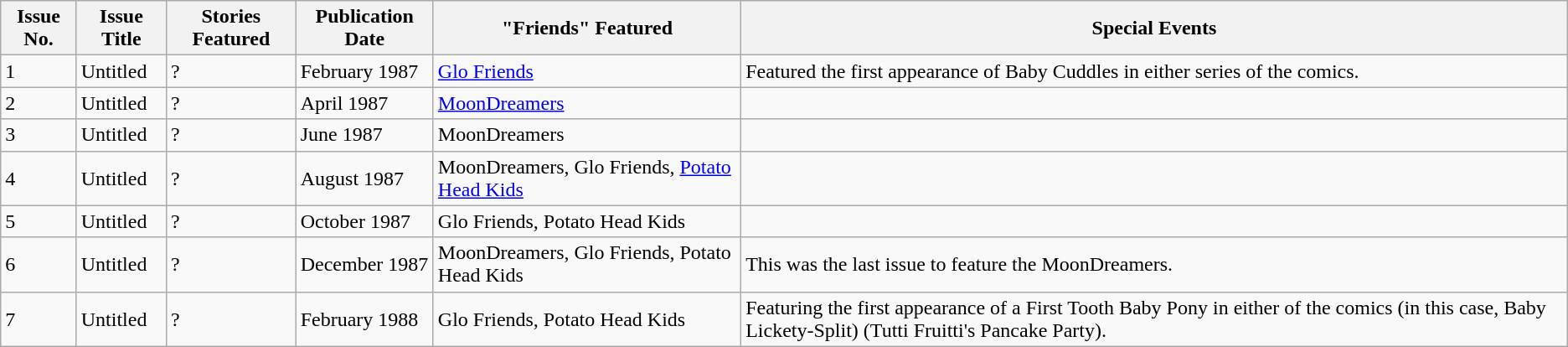<table class="wikitable">
<tr>
<th>Issue No.</th>
<th>Issue Title</th>
<th>Stories Featured</th>
<th>Publication Date</th>
<th>"Friends" Featured</th>
<th>Special Events</th>
</tr>
<tr>
<td>1</td>
<td>Untitled</td>
<td>?</td>
<td>February 1987</td>
<td><a href='#'>Glo Friends</a></td>
<td>Featured the first appearance of Baby Cuddles in either series of the comics.</td>
</tr>
<tr>
<td>2</td>
<td>Untitled</td>
<td>?</td>
<td>April 1987</td>
<td><a href='#'>MoonDreamers</a></td>
<td></td>
</tr>
<tr>
<td>3</td>
<td>Untitled</td>
<td>?</td>
<td>June 1987</td>
<td>MoonDreamers</td>
<td></td>
</tr>
<tr>
<td>4</td>
<td>Untitled</td>
<td>?</td>
<td>August 1987</td>
<td>MoonDreamers, Glo Friends, <a href='#'>Potato Head Kids</a></td>
<td></td>
</tr>
<tr>
<td>5</td>
<td>Untitled</td>
<td>?</td>
<td>October 1987</td>
<td>Glo Friends, Potato Head Kids</td>
<td></td>
</tr>
<tr>
<td>6</td>
<td>Untitled</td>
<td>?</td>
<td>December 1987</td>
<td>MoonDreamers, Glo Friends, Potato Head Kids</td>
<td>This was the last issue to feature the MoonDreamers.</td>
</tr>
<tr>
<td>7</td>
<td>Untitled</td>
<td>?</td>
<td>February 1988</td>
<td>Glo Friends, Potato Head Kids</td>
<td>Featuring the first appearance of a First Tooth Baby Pony in either of the comics (in this case, Baby Lickety-Split) (Tutti Fruitti's Pancake Party).</td>
</tr>
</table>
